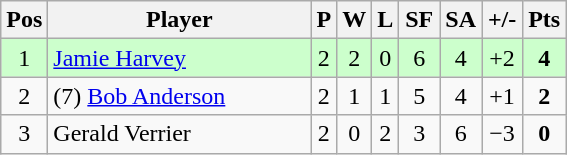<table class="wikitable" style="text-align:center; margin: 1em auto 1em auto, align:left">
<tr>
<th width=20>Pos</th>
<th width=168>Player</th>
<th width=3>P</th>
<th width=3>W</th>
<th width=3>L</th>
<th width=20>SF</th>
<th width=20>SA</th>
<th width=20>+/-</th>
<th width=20>Pts</th>
</tr>
<tr align=center style="background: #ccffcc;">
<td>1</td>
<td align="left"> <a href='#'>Jamie Harvey</a></td>
<td>2</td>
<td>2</td>
<td>0</td>
<td>6</td>
<td>4</td>
<td>+2</td>
<td><strong>4</strong></td>
</tr>
<tr align=center>
<td>2</td>
<td align="left"> (7) <a href='#'>Bob Anderson</a></td>
<td>2</td>
<td>1</td>
<td>1</td>
<td>5</td>
<td>4</td>
<td>+1</td>
<td><strong>2</strong></td>
</tr>
<tr align=center>
<td>3</td>
<td align="left"> Gerald Verrier</td>
<td>2</td>
<td>0</td>
<td>2</td>
<td>3</td>
<td>6</td>
<td>−3</td>
<td><strong>0</strong></td>
</tr>
</table>
